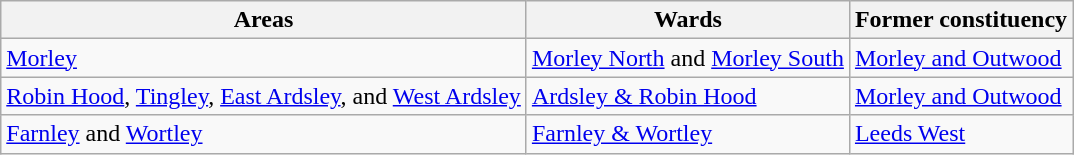<table class="wikitable mw-collapsible">
<tr>
<th>Areas</th>
<th>Wards</th>
<th>Former constituency</th>
</tr>
<tr>
<td><a href='#'>Morley</a></td>
<td><a href='#'>Morley North</a> and <a href='#'>Morley South</a></td>
<td><a href='#'>Morley and Outwood</a></td>
</tr>
<tr>
<td><a href='#'>Robin Hood</a>, <a href='#'>Tingley</a>, <a href='#'>East Ardsley</a>, and <a href='#'>West Ardsley</a></td>
<td><a href='#'>Ardsley & Robin Hood</a></td>
<td><a href='#'>Morley and Outwood</a></td>
</tr>
<tr>
<td><a href='#'>Farnley</a> and <a href='#'>Wortley</a></td>
<td><a href='#'>Farnley & Wortley</a></td>
<td><a href='#'>Leeds West</a></td>
</tr>
</table>
